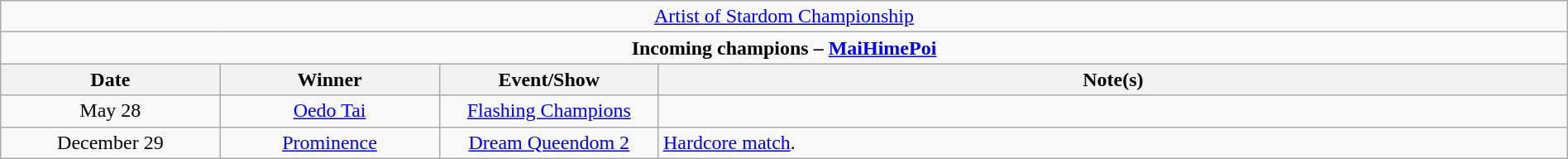<table class="wikitable" style="text-align:center; width:100%;">
<tr>
<td colspan="4" style="text-align: center;"><a href='#'>Artist of Stardom Championship</a></td>
</tr>
<tr>
<td colspan="4" style="text-align: center;"><strong>Incoming champions – <a href='#'>MaiHimePoi</a> </strong></td>
</tr>
<tr>
<th width=14%>Date</th>
<th width=14%>Winner</th>
<th width=14%>Event/Show</th>
<th width=58%>Note(s)</th>
</tr>
<tr>
<td>May 28</td>
<td><a href='#'>Oedo Tai</a><br></td>
<td><a href='#'>Flashing Champions</a></td>
<td></td>
</tr>
<tr>
<td>December 29</td>
<td><a href='#'>Prominence</a><br></td>
<td><a href='#'>Dream Queendom 2</a></td>
<td align=left><a href='#'>Hardcore match</a>.</td>
</tr>
</table>
